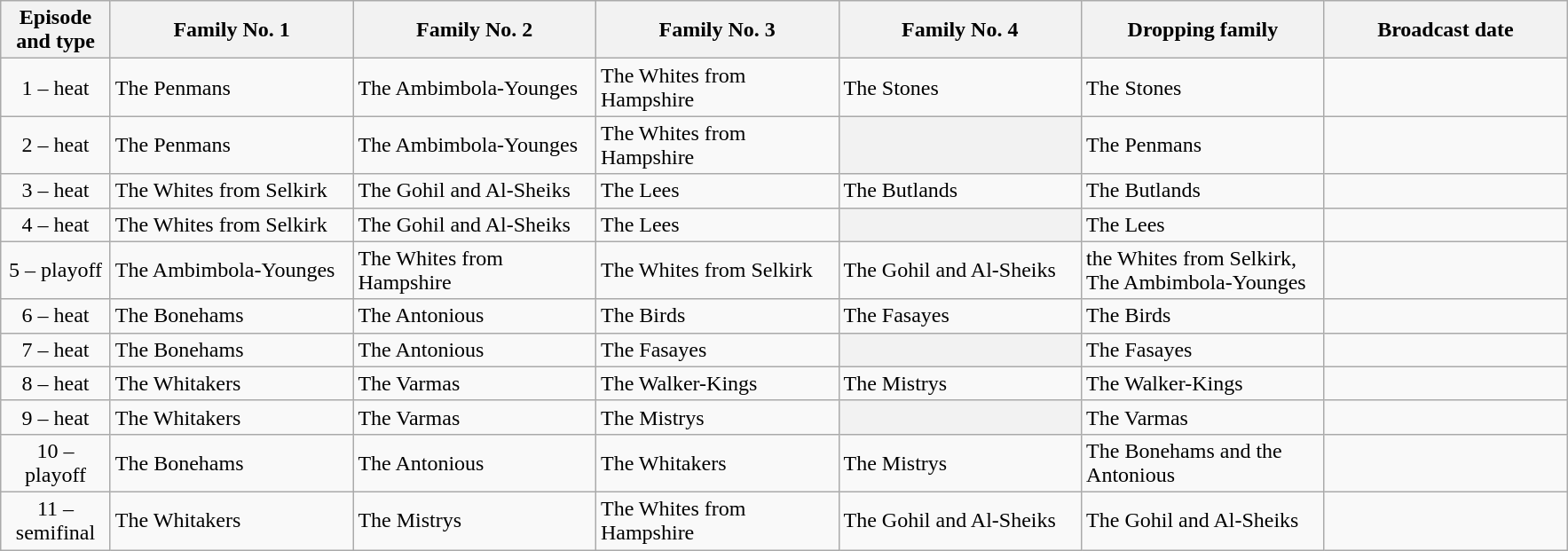<table class="wikitable">
<tr>
<th width="75">Episode and type</th>
<th width="175">Family No. 1</th>
<th width="175">Family No. 2</th>
<th width="175">Family No. 3</th>
<th width="175">Family No. 4</th>
<th width="175">Dropping family</th>
<th width="175">Broadcast date</th>
</tr>
<tr>
<td align="center">1 – heat</td>
<td>The Penmans</td>
<td>The Ambimbola-Younges</td>
<td>The Whites from Hampshire</td>
<td>The Stones</td>
<td>The Stones</td>
<td></td>
</tr>
<tr>
<td align="center">2 – heat</td>
<td>The Penmans</td>
<td>The Ambimbola-Younges</td>
<td>The Whites from Hampshire</td>
<th></th>
<td>The Penmans</td>
<td></td>
</tr>
<tr>
<td align="center">3 – heat</td>
<td>The Whites from Selkirk</td>
<td>The Gohil and Al-Sheiks</td>
<td>The Lees</td>
<td>The Butlands</td>
<td>The Butlands</td>
<td></td>
</tr>
<tr>
<td align="center">4 – heat</td>
<td>The Whites from Selkirk</td>
<td>The Gohil and Al-Sheiks</td>
<td>The Lees</td>
<th></th>
<td>The Lees</td>
<td></td>
</tr>
<tr>
<td align="center">5 – playoff</td>
<td>The Ambimbola-Younges</td>
<td>The Whites from Hampshire</td>
<td>The Whites from Selkirk</td>
<td>The Gohil and Al-Sheiks</td>
<td>the Whites from Selkirk, The Ambimbola-Younges</td>
<td></td>
</tr>
<tr>
<td align="center">6 – heat</td>
<td>The Bonehams</td>
<td>The Antonious</td>
<td>The Birds</td>
<td>The Fasayes</td>
<td>The Birds</td>
<td></td>
</tr>
<tr>
<td align="center">7 – heat</td>
<td>The Bonehams</td>
<td>The Antonious</td>
<td>The Fasayes</td>
<th></th>
<td>The Fasayes</td>
<td></td>
</tr>
<tr>
<td align="center">8 – heat</td>
<td>The Whitakers</td>
<td>The Varmas</td>
<td>The Walker-Kings</td>
<td>The Mistrys</td>
<td>The Walker-Kings</td>
<td></td>
</tr>
<tr>
<td align="center">9 – heat</td>
<td>The Whitakers</td>
<td>The Varmas</td>
<td>The Mistrys</td>
<th></th>
<td>The Varmas</td>
<td></td>
</tr>
<tr>
<td align="center">10 – playoff</td>
<td>The Bonehams</td>
<td>The Antonious</td>
<td>The Whitakers</td>
<td>The Mistrys</td>
<td>The Bonehams and the Antonious</td>
<td></td>
</tr>
<tr>
<td align="center">11 – semifinal</td>
<td>The Whitakers</td>
<td>The Mistrys</td>
<td>The Whites from Hampshire</td>
<td>The Gohil and Al-Sheiks</td>
<td>The Gohil and Al-Sheiks</td>
<td></td>
</tr>
</table>
